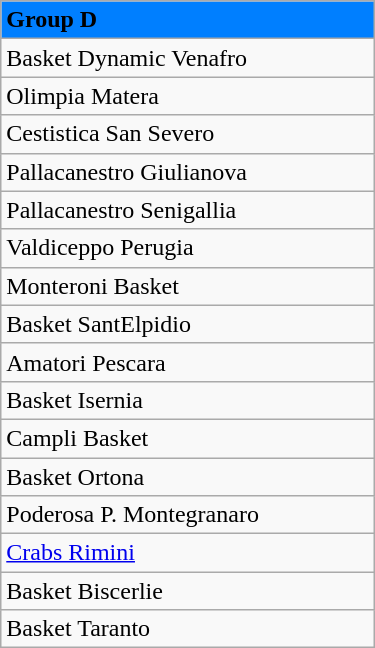<table class="wikitable" width="250px" align="center" font-size="100%">
<tr>
<td style="background-color:#007FFF"><span><strong>Group D</strong></span></td>
</tr>
<tr>
<td>Basket Dynamic Venafro</td>
</tr>
<tr>
<td>Olimpia Matera</td>
</tr>
<tr>
<td>Cestistica San Severo</td>
</tr>
<tr>
<td>Pallacanestro Giulianova</td>
</tr>
<tr>
<td>Pallacanestro Senigallia</td>
</tr>
<tr>
<td>Valdiceppo Perugia</td>
</tr>
<tr>
<td>Monteroni Basket</td>
</tr>
<tr>
<td>Basket SantElpidio</td>
</tr>
<tr>
<td>Amatori Pescara</td>
</tr>
<tr>
<td>Basket Isernia</td>
</tr>
<tr>
<td>Campli Basket</td>
</tr>
<tr>
<td>Basket Ortona</td>
</tr>
<tr>
<td>Poderosa P. Montegranaro</td>
</tr>
<tr>
<td><a href='#'>Crabs Rimini</a></td>
</tr>
<tr>
<td>Basket Biscerlie</td>
</tr>
<tr>
<td>Basket Taranto</td>
</tr>
</table>
